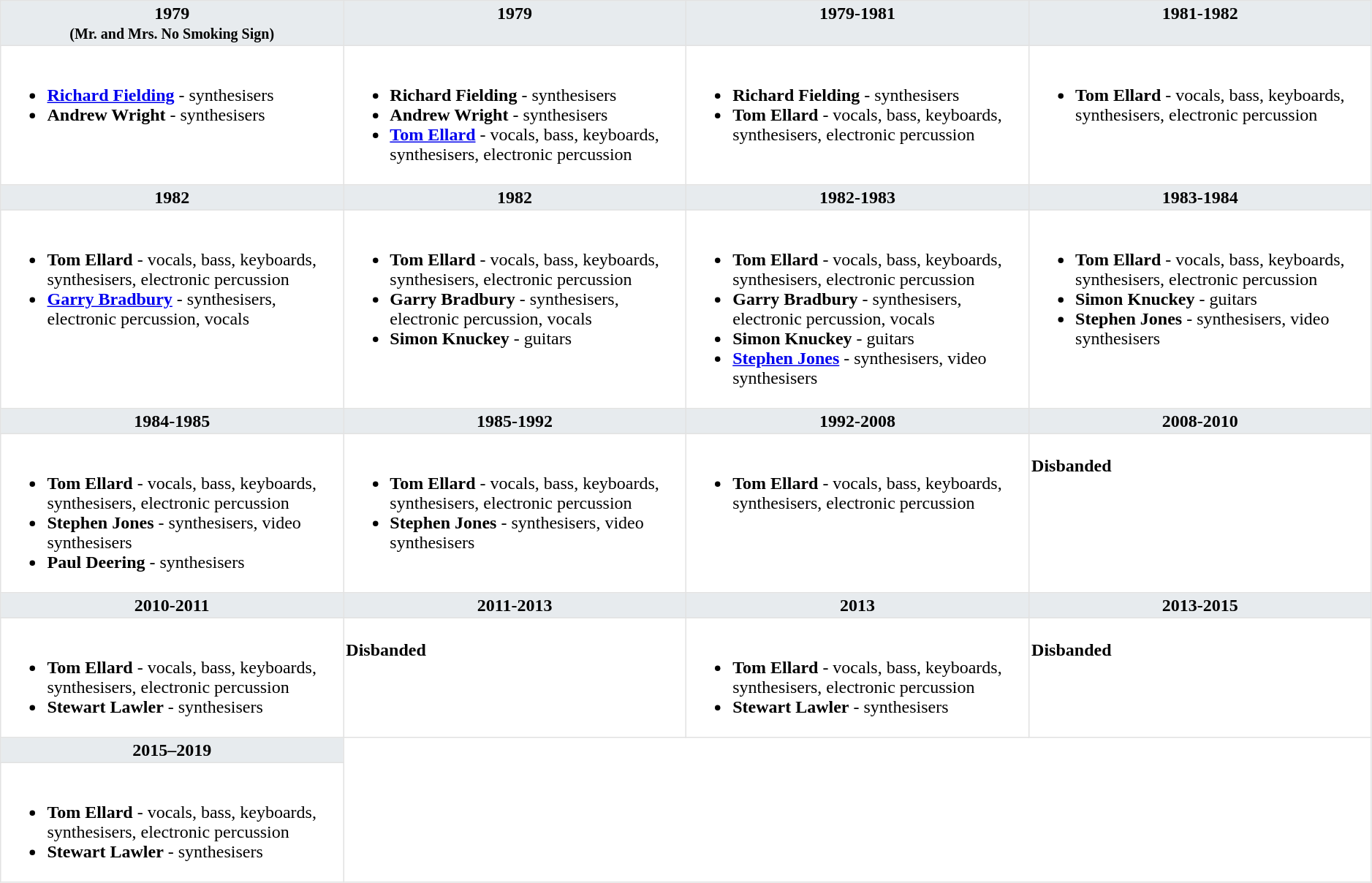<table class="toccolours" border=1 cellpadding=2 cellspacing=0 style="float: width: 375px; margin: 0 0 1em 1em; border-collapse: collapse; border: 1px solid #E2E2E2;" width=99%>
<tr>
<th bgcolor="#E7EBEE" valign=top width=25%>1979<br><small>(Mr. and Mrs. No Smoking Sign)</small></th>
<th bgcolor="#E7EBEE" valign=top width=25%>1979</th>
<th bgcolor="#E7EBEE" valign=top width=25%>1979-1981</th>
<th bgcolor="#E7EBEE" valign=top width=25%>1981-1982</th>
</tr>
<tr>
<td valign=top><br><ul><li><strong><a href='#'>Richard Fielding</a></strong> - synthesisers</li><li><strong>Andrew Wright</strong> - synthesisers</li></ul></td>
<td valign=top><br><ul><li><strong>Richard Fielding</strong> - synthesisers</li><li><strong>Andrew Wright</strong> - synthesisers</li><li><strong><a href='#'>Tom Ellard</a></strong> - vocals, bass, keyboards, synthesisers, electronic percussion</li></ul></td>
<td valign=top><br><ul><li><strong>Richard Fielding</strong> - synthesisers</li><li><strong>Tom Ellard</strong> - vocals, bass, keyboards, synthesisers, electronic percussion</li></ul></td>
<td valign=top><br><ul><li><strong>Tom Ellard</strong> - vocals, bass, keyboards, synthesisers, electronic percussion</li></ul></td>
</tr>
<tr>
<th bgcolor="#E7EBEE" valign=top width=25%>1982</th>
<th bgcolor="#E7EBEE" valign=top width=25%>1982</th>
<th bgcolor="#E7EBEE" valign=top width=25%>1982-1983</th>
<th bgcolor="#E7EBEE" valign=top width=25%>1983-1984</th>
</tr>
<tr>
<td valign=top><br><ul><li><strong>Tom Ellard</strong> - vocals, bass, keyboards, synthesisers, electronic percussion</li><li><strong><a href='#'>Garry Bradbury</a></strong> - synthesisers, electronic percussion, vocals</li></ul></td>
<td valign=top><br><ul><li><strong>Tom Ellard</strong> - vocals, bass, keyboards, synthesisers, electronic percussion</li><li><strong>Garry Bradbury</strong> - synthesisers, electronic percussion, vocals</li><li><strong>Simon Knuckey</strong> - guitars</li></ul></td>
<td valign=top><br><ul><li><strong>Tom Ellard</strong> - vocals, bass, keyboards, synthesisers, electronic percussion</li><li><strong>Garry Bradbury</strong> - synthesisers, electronic percussion, vocals</li><li><strong>Simon Knuckey</strong> - guitars</li><li><strong><a href='#'>Stephen Jones</a></strong> - synthesisers, video synthesisers</li></ul></td>
<td valign=top><br><ul><li><strong>Tom Ellard</strong> - vocals, bass, keyboards, synthesisers, electronic percussion</li><li><strong>Simon Knuckey</strong> - guitars</li><li><strong>Stephen Jones</strong> - synthesisers, video synthesisers</li></ul></td>
</tr>
<tr>
<th bgcolor="#E7EBEE" valign=top width=25%>1984-1985</th>
<th bgcolor="#E7EBEE" valign=top width=25%>1985-1992</th>
<th bgcolor="#E7EBEE" valign=top width=25%>1992-2008</th>
<th bgcolor="#E7EBEE" valign=top width=25%>2008-2010</th>
</tr>
<tr>
<td valign=top><br><ul><li><strong>Tom Ellard</strong> - vocals, bass, keyboards, synthesisers, electronic percussion</li><li><strong>Stephen Jones</strong> - synthesisers, video synthesisers</li><li><strong>Paul Deering</strong> - synthesisers</li></ul></td>
<td valign=top><br><ul><li><strong>Tom Ellard</strong> - vocals, bass, keyboards, synthesisers, electronic percussion</li><li><strong>Stephen Jones</strong> - synthesisers, video synthesisers</li></ul></td>
<td valign=top><br><ul><li><strong>Tom Ellard</strong> - vocals, bass, keyboards, synthesisers, electronic percussion</li></ul></td>
<td valign=top><br><strong>Disbanded</strong></td>
</tr>
<tr>
<th bgcolor="#E7EBEE" valign=top width=25%>2010-2011</th>
<th bgcolor="#E7EBEE" valign=top width=25%>2011-2013</th>
<th bgcolor="#E7EBEE" valign=top width=25%>2013</th>
<th bgcolor="#E7EBEE" valign=top width=25%>2013-2015</th>
</tr>
<tr>
<td valign=top><br><ul><li><strong>Tom Ellard</strong> - vocals, bass, keyboards, synthesisers, electronic percussion</li><li><strong>Stewart Lawler</strong> - synthesisers</li></ul></td>
<td valign=top><br><strong>Disbanded</strong></td>
<td valign=top><br><ul><li><strong>Tom Ellard</strong> - vocals, bass, keyboards, synthesisers, electronic percussion</li><li><strong>Stewart Lawler</strong> - synthesisers</li></ul></td>
<td valign=top><br><strong>Disbanded</strong></td>
</tr>
<tr>
<th bgcolor="#E7EBEE" valign=top width=25%>2015–2019</th>
</tr>
<tr>
<td valign=top><br><ul><li><strong>Tom Ellard</strong> - vocals, bass, keyboards, synthesisers, electronic percussion</li><li><strong>Stewart Lawler</strong> - synthesisers</li></ul></td>
</tr>
</table>
